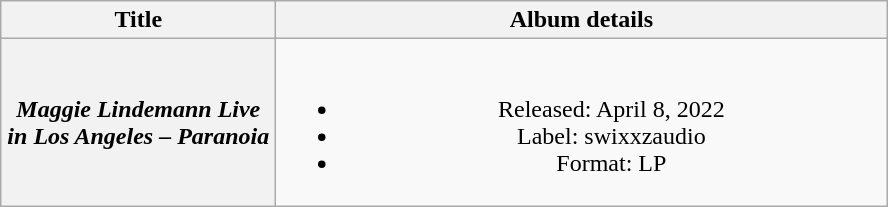<table class="wikitable plainrowheaders" style="text-align:center;">
<tr>
<th scope="col" style="width:11em;">Title</th>
<th scope="col" style="width:25em;">Album details</th>
</tr>
<tr>
<th scope="row"><em>Maggie Lindemann Live in Los Angeles – Paranoia</em></th>
<td><br><ul><li>Released: April 8, 2022</li><li>Label: swixxzaudio</li><li>Format: LP</li></ul></td>
</tr>
</table>
